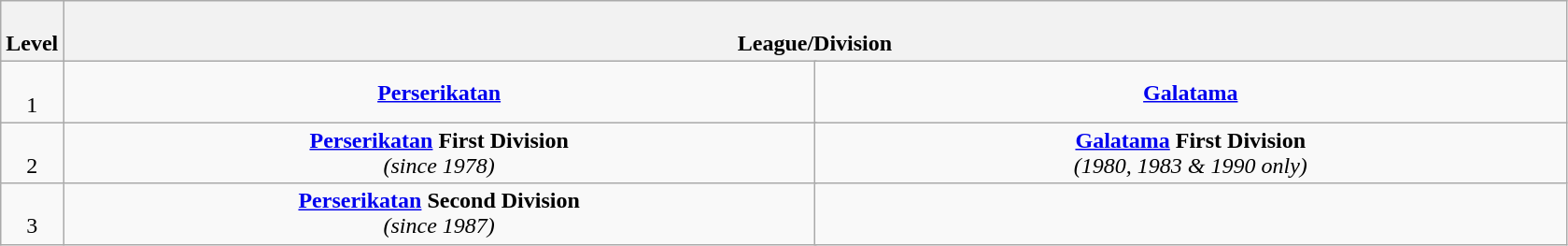<table class="wikitable" style="text-align: center;">
<tr>
<th colspan="1" width="4%"><br>Level</th>
<th colspan="18" width="96%"><br>League/Division</th>
</tr>
<tr>
<td colspan="1" width="4%"><br>1</td>
<td colspan="9" width="48%"><strong><a href='#'>Perserikatan</a></strong></td>
<td colspan="9" width="48%"><strong><a href='#'>Galatama</a></strong></td>
</tr>
<tr>
<td colspan="1" width="4%"><br>2</td>
<td colspan="9" width="48%"><strong><a href='#'>Perserikatan</a> First Division</strong><br><em>(since 1978)</em></td>
<td colspan="9" width="48%"><strong><a href='#'>Galatama</a> First Division</strong><br><em>(1980, 1983 & 1990 only)</em></td>
</tr>
<tr>
<td colspan="1" width="4%"><br>3</td>
<td colspan="9" width="48%"><strong><a href='#'>Perserikatan</a> Second Division</strong><br><em>(since 1987)</em></td>
<td></td>
</tr>
</table>
